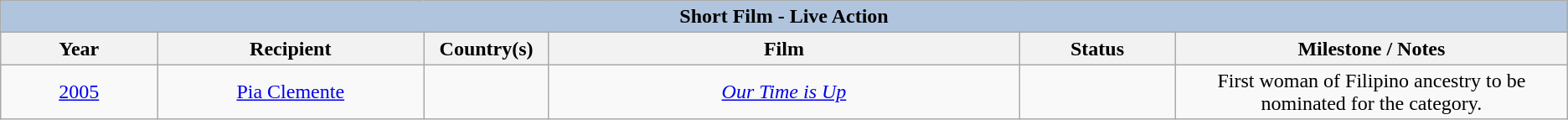<table class="wikitable" style="text-align: center">
<tr>
<th colspan="6" style="background:#B0C4DE;">Short Film - Live Action</th>
</tr>
<tr style="background:#ebf5ff;">
<th width="10%">Year</th>
<th width="17%">Recipient</th>
<th width="8%">Country(s)</th>
<th width="30%">Film</th>
<th width="10%">Status</th>
<th width="25%">Milestone / Notes</th>
</tr>
<tr>
<td><a href='#'>2005</a><br></td>
<td><a href='#'>Pia Clemente</a></td>
<td></td>
<td><em><a href='#'>Our Time is Up</a></em></td>
<td></td>
<td>First woman of Filipino ancestry to be nominated for the category.</td>
</tr>
</table>
